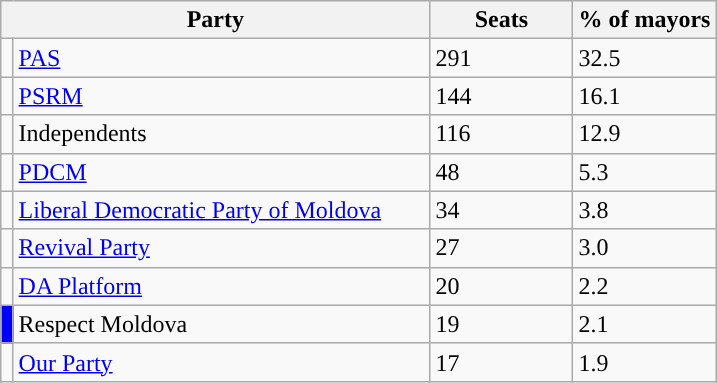<table class="wikitable unsortable">
<tr>
<th style="width:60%;" colspan="2">Party </th>
<th style="width:20%;">Seats</th>
<th style="width:20%;">% of mayors</th>
</tr>
<tr>
<td style="background:"></td>
<td><a href='#'>PAS</a></td>
<td>291</td>
<td>32.5</td>
</tr>
<tr>
<td style="background:"></td>
<td><a href='#'>PSRM</a></td>
<td>144</td>
<td>16.1</td>
</tr>
<tr>
<td style="background:"></td>
<td>Independents</td>
<td>116</td>
<td>12.9</td>
</tr>
<tr>
<td style="background:"></td>
<td><a href='#'>PDCM</a></td>
<td>48</td>
<td>5.3</td>
</tr>
<tr>
<td style="background:"></td>
<td><a href='#'>Liberal Democratic Party of Moldova</a></td>
<td>34</td>
<td>3.8</td>
</tr>
<tr>
<td style="background:"></td>
<td><a href='#'>Revival Party</a></td>
<td>27</td>
<td>3.0</td>
</tr>
<tr>
<td style="background:"></td>
<td><a href='#'>DA Platform</a></td>
<td>20</td>
<td>2.2</td>
</tr>
<tr>
<td style="background:#0000FF;"></td>
<td>Respect Moldova</td>
<td>19</td>
<td>2.1</td>
</tr>
<tr>
<td style="background:"></td>
<td><a href='#'>Our Party</a></td>
<td>17</td>
<td>1.9</td>
</tr>
</table>
